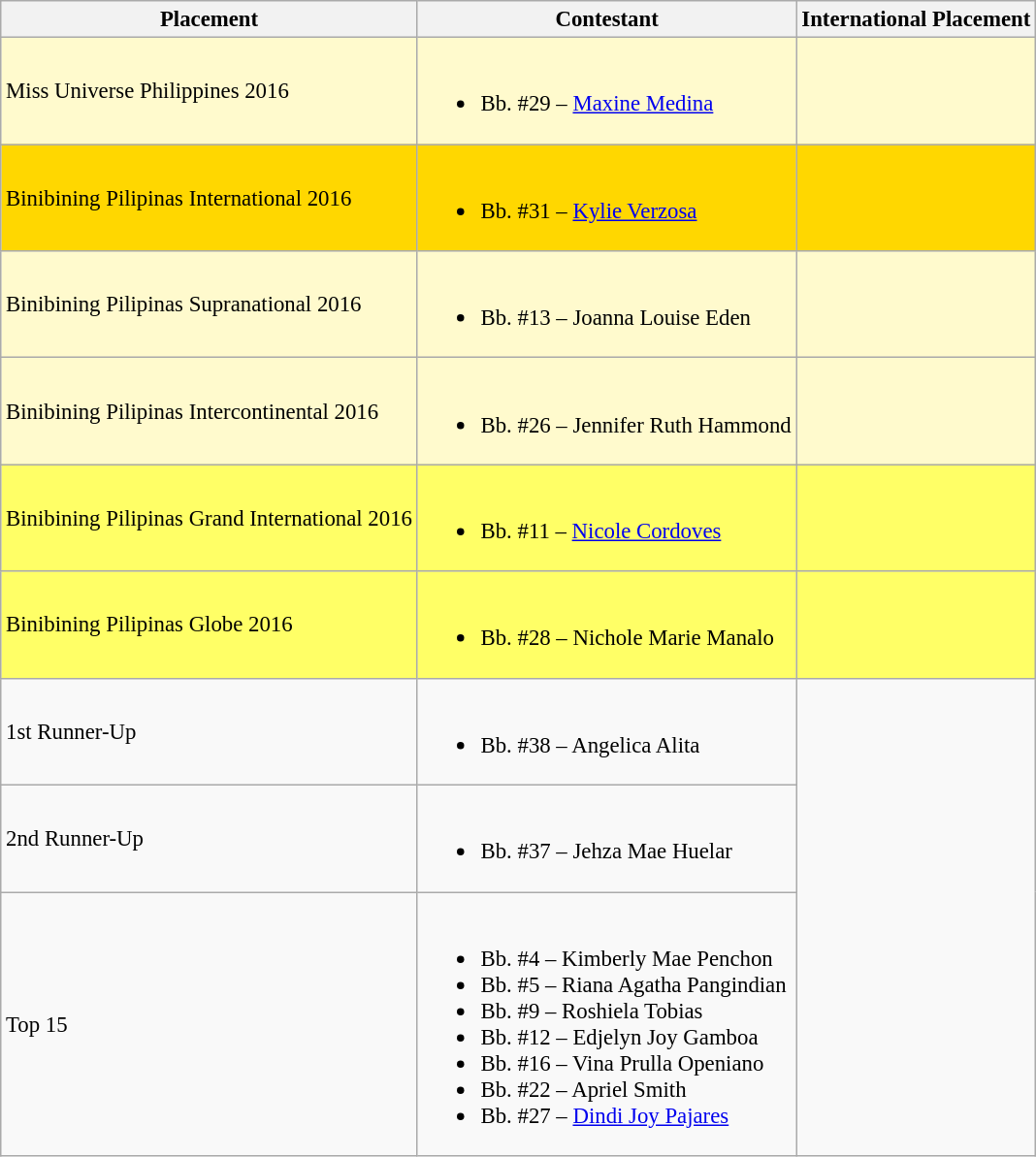<table class="wikitable sortable" style="font-size:95%;">
<tr>
<th>Placement</th>
<th>Contestant</th>
<th>International Placement</th>
</tr>
<tr style="background:#FFFACD;">
<td>Miss Universe Philippines 2016</td>
<td><br><ul><li>Bb. #29 – <a href='#'>Maxine Medina</a></li></ul></td>
<td></td>
</tr>
<tr style="background:gold;">
<td>Binibining Pilipinas International 2016</td>
<td><br><ul><li>Bb. #31 – <a href='#'>Kylie Verzosa</a></li></ul></td>
<td></td>
</tr>
<tr style="background:#FFFACD;">
<td>Binibining Pilipinas Supranational 2016</td>
<td><br><ul><li>Bb. #13 – Joanna Louise Eden</li></ul></td>
<td></td>
</tr>
<tr style="background:#FFFACD;">
<td>Binibining Pilipinas Intercontinental 2016</td>
<td><br><ul><li>Bb. #26 – Jennifer Ruth Hammond</li></ul></td>
<td></td>
</tr>
<tr style="background:#FFFF66;">
<td>Binibining Pilipinas Grand International 2016</td>
<td><br><ul><li>Bb. #11 – <a href='#'>Nicole Cordoves</a></li></ul></td>
<td></td>
</tr>
<tr style="background:#FFFF66;">
<td>Binibining Pilipinas Globe 2016</td>
<td><br><ul><li>Bb. #28 – Nichole Marie Manalo</li></ul></td>
<td></td>
</tr>
<tr>
<td>1st Runner-Up</td>
<td><br><ul><li>Bb. #38 – Angelica Alita</li></ul></td>
</tr>
<tr>
<td>2nd Runner-Up</td>
<td><br><ul><li>Bb. #37 – Jehza Mae Huelar</li></ul></td>
</tr>
<tr>
<td>Top 15</td>
<td><br><ul><li>Bb. #4 – Kimberly Mae Penchon</li><li>Bb. #5 – Riana Agatha Pangindian</li><li>Bb. #9 – Roshiela Tobias</li><li>Bb. #12 – Edjelyn Joy Gamboa</li><li>Bb. #16 – Vina Prulla Openiano</li><li>Bb. #22 – Apriel Smith</li><li>Bb. #27 – <a href='#'>Dindi Joy Pajares</a></li></ul></td>
</tr>
</table>
